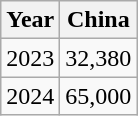<table class="wikitable">
<tr>
<th>Year</th>
<th>China</th>
</tr>
<tr>
<td>2023</td>
<td>32,380</td>
</tr>
<tr>
<td>2024</td>
<td>65,000</td>
</tr>
</table>
